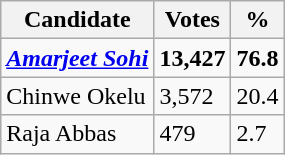<table class="wikitable" align="left">
<tr>
<th>Candidate</th>
<th>Votes</th>
<th>%</th>
</tr>
<tr>
<td><strong><em><a href='#'>Amarjeet Sohi</a></em></strong></td>
<td><strong>13,427</strong></td>
<td><strong>76.8</strong></td>
</tr>
<tr>
<td>Chinwe Okelu</td>
<td>3,572</td>
<td>20.4</td>
</tr>
<tr>
<td>Raja Abbas</td>
<td>479</td>
<td>2.7</td>
</tr>
</table>
